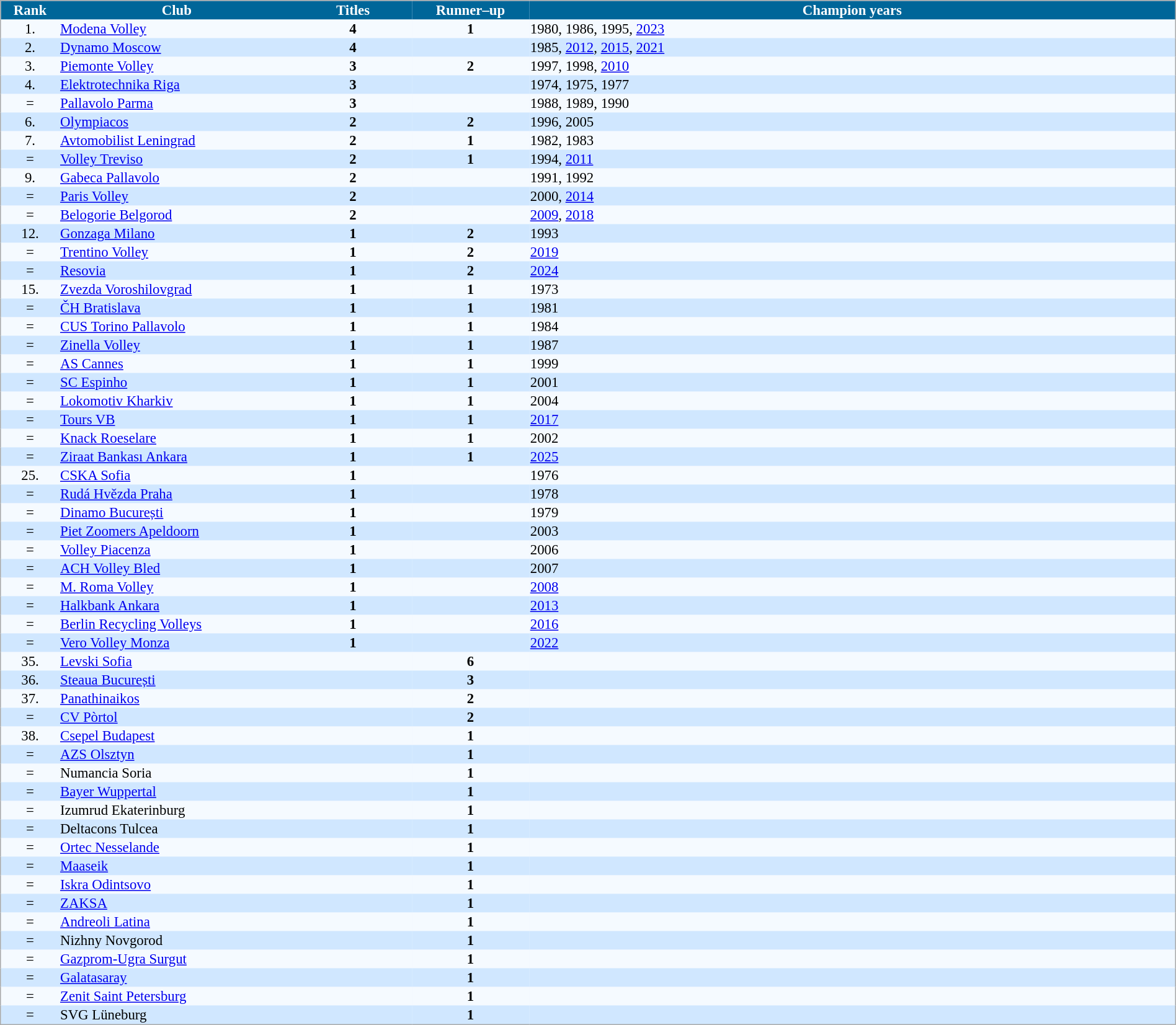<table cellspacing="0" style="background: #EBF5FF; border: 1px #aaa solid; border-collapse: collapse; font-size: 95%;" width=100%>
<tr bgcolor=#006699 style="color:white;">
<th width=5%>Rank</th>
<th width=20%>Club</th>
<th width=10%>Titles</th>
<th width=10%>Runner–up</th>
<th width=55%>Champion years</th>
</tr>
<tr bgcolor=#F5FAFF>
<td align=center>1.</td>
<td> <a href='#'>Modena Volley</a></td>
<td align=center><strong>4</strong></td>
<td align=center><strong>1</strong></td>
<td>1980, 1986, 1995, <a href='#'>2023</a></td>
</tr>
<tr bgcolor=#D0E7FF>
<td align=center>2.</td>
<td>  <a href='#'>Dynamo Moscow</a></td>
<td align=center><strong>4</strong></td>
<td align=center></td>
<td>1985, <a href='#'>2012</a>, <a href='#'>2015</a>, <a href='#'>2021</a></td>
</tr>
<tr bgcolor=#F5FAFF>
<td align=center>3.</td>
<td> <a href='#'>Piemonte Volley</a></td>
<td align=center><strong>3</strong></td>
<td align=center><strong>2</strong></td>
<td>1997, 1998, <a href='#'>2010</a></td>
</tr>
<tr bgcolor=#D0E7FF>
<td align=center>4.</td>
<td> <a href='#'>Elektrotechnika Riga</a></td>
<td align=center><strong>3</strong></td>
<td align=center></td>
<td>1974, 1975, 1977</td>
</tr>
<tr bgcolor=#F5FAFF>
<td align=center>=</td>
<td> <a href='#'>Pallavolo Parma</a></td>
<td align=center><strong>3</strong></td>
<td align=center></td>
<td>1988, 1989, 1990</td>
</tr>
<tr bgcolor=#D0E7FF>
<td align=center>6.</td>
<td> <a href='#'>Olympiacos</a></td>
<td align=center><strong>2</strong></td>
<td align=center><strong>2</strong></td>
<td>1996, 2005</td>
</tr>
<tr bgcolor=#F5FAFF>
<td align=center>7.</td>
<td> <a href='#'>Avtomobilist Leningrad</a></td>
<td align=center><strong>2</strong></td>
<td align=center><strong>1</strong></td>
<td>1982, 1983</td>
</tr>
<tr bgcolor=#D0E7FF>
<td align=center>=</td>
<td> <a href='#'>Volley Treviso</a></td>
<td align=center><strong>2</strong></td>
<td align=center><strong>1</strong></td>
<td>1994, <a href='#'>2011</a></td>
</tr>
<tr bgcolor=#F5FAFF>
<td align=center>9.</td>
<td> <a href='#'>Gabeca Pallavolo</a></td>
<td align=center><strong>2</strong></td>
<td align=center></td>
<td>1991, 1992</td>
</tr>
<tr bgcolor=#D0E7FF>
<td align=center>=</td>
<td> <a href='#'>Paris Volley</a></td>
<td align=center><strong>2</strong></td>
<td align=center></td>
<td>2000, <a href='#'>2014</a></td>
</tr>
<tr bgcolor=#F5FAFF>
<td align=center>=</td>
<td> <a href='#'>Belogorie Belgorod</a></td>
<td align=center><strong>2</strong></td>
<td align=center></td>
<td><a href='#'>2009</a>, <a href='#'>2018</a></td>
</tr>
<tr bgcolor=#D0E7FF>
<td align=center>12.</td>
<td> <a href='#'>Gonzaga Milano</a></td>
<td align=center><strong>1</strong></td>
<td align=center><strong>2</strong></td>
<td>1993</td>
</tr>
<tr bgcolor=#F5FAFF>
<td align=center>=</td>
<td> <a href='#'>Trentino Volley</a></td>
<td align=center><strong>1</strong></td>
<td align=center><strong>2</strong></td>
<td><a href='#'>2019</a></td>
</tr>
<tr bgcolor=#D0E7FF>
<td align=center>=</td>
<td> <a href='#'>Resovia</a></td>
<td align=center><strong>1</strong></td>
<td align=center><strong>2</strong></td>
<td><a href='#'>2024</a></td>
</tr>
<tr bgcolor=#F5FAFF>
<td align=center>15.</td>
<td> <a href='#'>Zvezda Voroshilovgrad</a></td>
<td align=center><strong>1</strong></td>
<td align=center><strong>1</strong></td>
<td>1973</td>
</tr>
<tr bgcolor=#D0E7FF>
<td align=center>=</td>
<td> <a href='#'>ČH Bratislava</a></td>
<td align=center><strong>1</strong></td>
<td align=center><strong>1</strong></td>
<td>1981</td>
</tr>
<tr bgcolor=#F5FAFF>
<td align=center>=</td>
<td> <a href='#'>CUS Torino Pallavolo</a></td>
<td align=center><strong>1</strong></td>
<td align=center><strong>1</strong></td>
<td>1984</td>
</tr>
<tr bgcolor=#D0E7FF>
<td align=center>=</td>
<td> <a href='#'>Zinella Volley</a></td>
<td align=center><strong>1</strong></td>
<td align=center><strong>1</strong></td>
<td>1987</td>
</tr>
<tr bgcolor=#F5FAFF>
<td align=center>=</td>
<td> <a href='#'>AS Cannes</a></td>
<td align=center><strong>1</strong></td>
<td align=center><strong>1</strong></td>
<td>1999</td>
</tr>
<tr bgcolor=#D0E7FF>
<td align=center>=</td>
<td> <a href='#'>SC Espinho</a></td>
<td align=center><strong>1</strong></td>
<td align=center><strong>1</strong></td>
<td>2001</td>
</tr>
<tr bgcolor=#F5FAFF>
<td align=center>=</td>
<td> <a href='#'>Lokomotiv Kharkiv</a></td>
<td align=center><strong>1</strong></td>
<td align=center><strong>1</strong></td>
<td>2004</td>
</tr>
<tr bgcolor=#D0E7FF>
<td align=center>=</td>
<td> <a href='#'>Tours VB</a></td>
<td align=center><strong>1</strong></td>
<td align=center><strong>1</strong></td>
<td><a href='#'>2017</a></td>
</tr>
<tr bgcolor=#F5FAFF>
<td align=center>=</td>
<td> <a href='#'>Knack Roeselare</a></td>
<td align=center><strong>1</strong></td>
<td align=center><strong>1</strong></td>
<td>2002</td>
</tr>
<tr bgcolor=#D0E7FF>
<td align=center>=</td>
<td> <a href='#'>Ziraat Bankası Ankara</a></td>
<td align=center><strong>1</strong></td>
<td align=center><strong>1</strong></td>
<td><a href='#'>2025</a></td>
</tr>
<tr bgcolor=#F5FAFF>
<td align=center>25.</td>
<td> <a href='#'>CSKA Sofia</a></td>
<td align=center><strong>1</strong></td>
<td align=center></td>
<td>1976</td>
</tr>
<tr bgcolor=#D0E7FF>
<td align=center>=</td>
<td> <a href='#'>Rudá Hvězda Praha</a></td>
<td align=center><strong>1</strong></td>
<td align=center></td>
<td>1978</td>
</tr>
<tr bgcolor=#F5FAFF>
<td align=center>=</td>
<td> <a href='#'>Dinamo București</a></td>
<td align=center><strong>1</strong></td>
<td align=center></td>
<td>1979</td>
</tr>
<tr bgcolor=#D0E7FF>
<td align=center>=</td>
<td> <a href='#'>Piet Zoomers Apeldoorn</a></td>
<td align=center><strong>1</strong></td>
<td align=center></td>
<td>2003</td>
</tr>
<tr bgcolor=#F5FAFF>
<td align=center>=</td>
<td> <a href='#'>Volley Piacenza</a></td>
<td align=center><strong>1</strong></td>
<td align=center></td>
<td>2006</td>
</tr>
<tr bgcolor=#D0E7FF>
<td align=center>=</td>
<td> <a href='#'>ACH Volley Bled</a></td>
<td align=center><strong>1</strong></td>
<td align=center></td>
<td>2007</td>
</tr>
<tr bgcolor=#F5FAFF>
<td align=center>=</td>
<td> <a href='#'>M. Roma Volley</a></td>
<td align=center><strong>1</strong></td>
<td align=center></td>
<td><a href='#'>2008</a></td>
</tr>
<tr bgcolor=#D0E7FF>
<td align=center>=</td>
<td> <a href='#'>Halkbank Ankara</a></td>
<td align=center><strong>1</strong></td>
<td align=center></td>
<td><a href='#'>2013</a></td>
</tr>
<tr bgcolor=#F5FAFF>
<td align=center>=</td>
<td> <a href='#'>Berlin Recycling Volleys</a></td>
<td align=center><strong>1</strong></td>
<td align=center></td>
<td><a href='#'>2016</a></td>
</tr>
<tr bgcolor=#D0E7FF>
<td align=center>=</td>
<td> <a href='#'>Vero Volley Monza</a></td>
<td align=center><strong>1</strong></td>
<td align=center></td>
<td><a href='#'>2022</a></td>
</tr>
<tr bgcolor=#F5FAFF>
<td align=center>35.</td>
<td> <a href='#'>Levski Sofia</a></td>
<td align=center></td>
<td align=center><strong>6</strong></td>
<td></td>
</tr>
<tr bgcolor=#D0E7FF>
<td align=center>36.</td>
<td> <a href='#'>Steaua București</a></td>
<td align=center></td>
<td align=center><strong>3</strong></td>
<td></td>
</tr>
<tr bgcolor=#F5FAFF>
<td align=center>37.</td>
<td> <a href='#'>Panathinaikos</a></td>
<td align=center></td>
<td align=center><strong>2</strong></td>
<td></td>
</tr>
<tr bgcolor=#D0E7FF>
<td align=center>=</td>
<td> <a href='#'>CV Pòrtol</a></td>
<td align=center></td>
<td align=center><strong>2</strong></td>
<td></td>
</tr>
<tr bgcolor=#F5FAFF>
<td align=center>38.</td>
<td> <a href='#'>Csepel Budapest</a></td>
<td align=center></td>
<td align=center><strong>1</strong></td>
<td></td>
</tr>
<tr bgcolor=#D0E7FF>
<td align=center>=</td>
<td> <a href='#'>AZS Olsztyn</a></td>
<td align=center></td>
<td align=center><strong>1</strong></td>
<td></td>
</tr>
<tr bgcolor=#F5FAFF>
<td align=center>=</td>
<td> Numancia Soria</td>
<td align=center></td>
<td align=center><strong>1</strong></td>
<td></td>
</tr>
<tr bgcolor=#D0E7FF>
<td align=center>=</td>
<td> <a href='#'>Bayer Wuppertal</a></td>
<td align=center></td>
<td align=center><strong>1</strong></td>
<td></td>
</tr>
<tr bgcolor=#F5FAFF>
<td align=center>=</td>
<td> Izumrud Ekaterinburg</td>
<td align=center></td>
<td align=center><strong>1</strong></td>
<td></td>
</tr>
<tr bgcolor=#D0E7FF>
<td align=center>=</td>
<td> Deltacons Tulcea</td>
<td align=center></td>
<td align=center><strong>1</strong></td>
<td></td>
</tr>
<tr bgcolor=#F5FAFF>
<td align=center>=</td>
<td> <a href='#'>Ortec Nesselande</a></td>
<td align=center></td>
<td align=center><strong>1</strong></td>
<td></td>
</tr>
<tr bgcolor=#D0E7FF>
<td align=center>=</td>
<td> <a href='#'>Maaseik</a></td>
<td align=center></td>
<td align=center><strong>1</strong></td>
<td></td>
</tr>
<tr bgcolor=#F5FAFF>
<td align=center>=</td>
<td> <a href='#'>Iskra Odintsovo</a></td>
<td align=center></td>
<td align=center><strong>1</strong></td>
<td></td>
</tr>
<tr bgcolor=#D0E7FF>
<td align=center>=</td>
<td> <a href='#'>ZAKSA</a></td>
<td align=center></td>
<td align=center><strong>1</strong></td>
<td></td>
</tr>
<tr bgcolor=#F5FAFF>
<td align=center>=</td>
<td> <a href='#'>Andreoli Latina</a></td>
<td align=center></td>
<td align=center><strong>1</strong></td>
<td></td>
</tr>
<tr bgcolor=#D0E7FF>
<td align=center>=</td>
<td> Nizhny Novgorod</td>
<td align=center></td>
<td align=center><strong>1</strong></td>
<td></td>
</tr>
<tr bgcolor=#F5FAFF>
<td align=center>=</td>
<td> <a href='#'>Gazprom-Ugra Surgut</a></td>
<td align=center></td>
<td align=center><strong>1</strong></td>
<td></td>
</tr>
<tr bgcolor=#D0E7FF>
<td align=center>=</td>
<td> <a href='#'>Galatasaray</a></td>
<td align=center></td>
<td align=center><strong>1</strong></td>
<td></td>
</tr>
<tr bgcolor=#F5FAFF>
<td align=center>=</td>
<td> <a href='#'>Zenit Saint Petersburg</a></td>
<td align=center></td>
<td align=center><strong>1</strong></td>
<td></td>
</tr>
<tr bgcolor=#D0E7FF>
<td align=center>=</td>
<td> SVG Lüneburg</td>
<td align=center></td>
<td align=center><strong>1</strong></td>
<td></td>
</tr>
</table>
